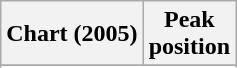<table class="wikitable sortable plainrowheaders" style="text-align:center">
<tr>
<th scope="col">Chart (2005)</th>
<th scope="col">Peak<br> position</th>
</tr>
<tr>
</tr>
<tr>
</tr>
<tr>
</tr>
</table>
